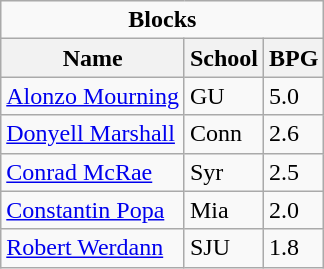<table class="wikitable">
<tr>
<td colspan=3 style="text-align:center;"><strong>Blocks</strong></td>
</tr>
<tr>
<th>Name</th>
<th>School</th>
<th>BPG</th>
</tr>
<tr>
<td><a href='#'>Alonzo Mourning</a></td>
<td>GU</td>
<td>5.0</td>
</tr>
<tr>
<td><a href='#'>Donyell Marshall</a></td>
<td>Conn</td>
<td>2.6</td>
</tr>
<tr>
<td><a href='#'>Conrad McRae</a></td>
<td>Syr</td>
<td>2.5</td>
</tr>
<tr>
<td><a href='#'>Constantin Popa</a></td>
<td>Mia</td>
<td>2.0</td>
</tr>
<tr>
<td><a href='#'>Robert Werdann</a></td>
<td>SJU</td>
<td>1.8</td>
</tr>
</table>
